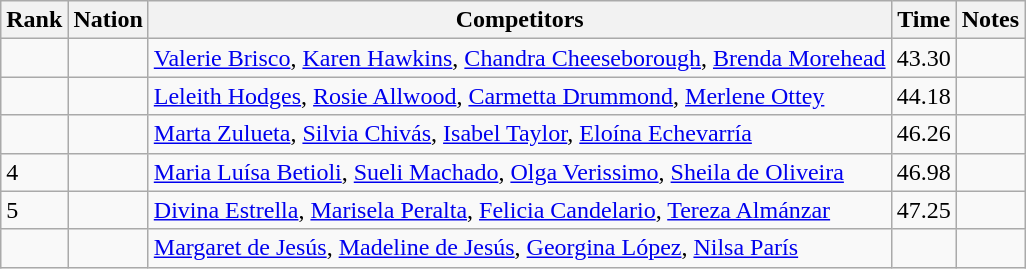<table class="wikitable sortable">
<tr>
<th>Rank</th>
<th>Nation</th>
<th>Competitors</th>
<th>Time</th>
<th>Notes</th>
</tr>
<tr>
<td></td>
<td></td>
<td><a href='#'>Valerie Brisco</a>, <a href='#'>Karen Hawkins</a>, <a href='#'>Chandra Cheeseborough</a>, <a href='#'>Brenda Morehead</a></td>
<td>43.30</td>
<td></td>
</tr>
<tr>
<td></td>
<td></td>
<td><a href='#'>Leleith Hodges</a>, <a href='#'>Rosie Allwood</a>, <a href='#'>Carmetta Drummond</a>, <a href='#'>Merlene Ottey</a></td>
<td>44.18</td>
<td></td>
</tr>
<tr>
<td></td>
<td></td>
<td><a href='#'>Marta Zulueta</a>, <a href='#'>Silvia Chivás</a>, <a href='#'>Isabel Taylor</a>, <a href='#'>Eloína Echevarría</a></td>
<td>46.26</td>
<td></td>
</tr>
<tr>
<td>4</td>
<td></td>
<td><a href='#'>Maria Luísa Betioli</a>, <a href='#'>Sueli Machado</a>, <a href='#'>Olga Verissimo</a>, <a href='#'>Sheila de Oliveira</a></td>
<td>46.98</td>
<td></td>
</tr>
<tr>
<td>5</td>
<td></td>
<td><a href='#'>Divina Estrella</a>, <a href='#'>Marisela Peralta</a>, <a href='#'>Felicia Candelario</a>, <a href='#'>Tereza Almánzar</a></td>
<td>47.25</td>
<td></td>
</tr>
<tr>
<td></td>
<td></td>
<td><a href='#'>Margaret de Jesús</a>, <a href='#'>Madeline de Jesús</a>, <a href='#'>Georgina López</a>, <a href='#'>Nilsa París</a></td>
<td></td>
<td></td>
</tr>
</table>
